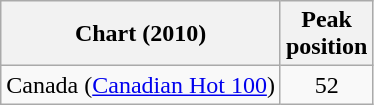<table class="wikitable">
<tr>
<th align="left">Chart (2010)</th>
<th align="left">Peak<br>position</th>
</tr>
<tr>
<td>Canada (<a href='#'>Canadian Hot 100</a>)</td>
<td style="text-align:center;">52</td>
</tr>
</table>
